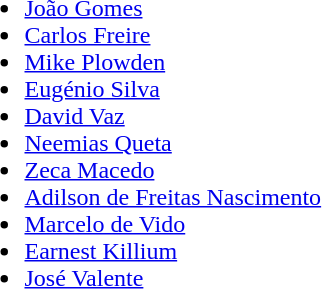<table>
<tr style="vertical-align: top;">
<td><br><ul><li> <a href='#'>João Gomes</a></li><li> <a href='#'>Carlos Freire</a></li><li> <a href='#'>Mike Plowden</a></li><li> <a href='#'>Eugénio Silva</a></li><li> <a href='#'>David Vaz</a></li><li> <a href='#'>Neemias Queta</a></li><li> <a href='#'>Zeca Macedo</a></li><li> <a href='#'>Adilson de Freitas Nascimento</a></li><li> <a href='#'>Marcelo de Vido</a></li><li> <a href='#'>Earnest Killium</a></li><li> <a href='#'>José Valente</a></li></ul></td>
</tr>
</table>
